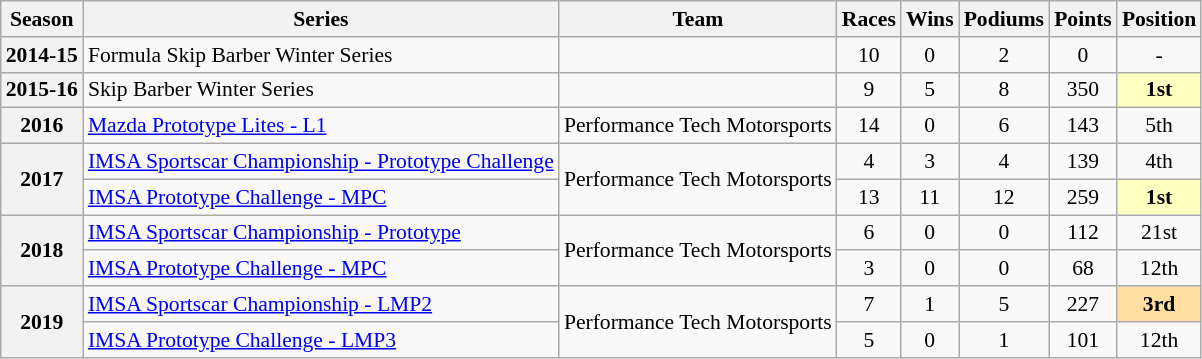<table class="wikitable" style="font-size: 90%; text-align:center">
<tr>
<th>Season</th>
<th>Series</th>
<th>Team</th>
<th>Races</th>
<th>Wins</th>
<th>Podiums</th>
<th>Points</th>
<th>Position</th>
</tr>
<tr>
<th rowspan=1>2014-15</th>
<td align=left>Formula Skip Barber Winter Series</td>
<td align=left rowspan=1></td>
<td>10</td>
<td>0</td>
<td>2</td>
<td>0</td>
<td>-</td>
</tr>
<tr>
<th rowspan=1>2015-16</th>
<td align=left>Skip Barber Winter Series</td>
<td align=left rowspan=1></td>
<td>9</td>
<td>5</td>
<td>8</td>
<td>350</td>
<td style="background:#FFFFBF;"><strong>1st</strong></td>
</tr>
<tr>
<th rowspan=1>2016</th>
<td align=left><a href='#'>Mazda Prototype Lites - L1</a></td>
<td align=left rowspan=1>Performance Tech Motorsports</td>
<td>14</td>
<td>0</td>
<td>6</td>
<td>143</td>
<td>5th</td>
</tr>
<tr>
<th rowspan=2>2017</th>
<td align=left><a href='#'>IMSA Sportscar Championship - Prototype Challenge</a></td>
<td rowspan="2" align="left">Performance Tech Motorsports</td>
<td>4</td>
<td>3</td>
<td>4</td>
<td>139</td>
<td>4th</td>
</tr>
<tr>
<td align=left><a href='#'>IMSA Prototype Challenge - MPC</a></td>
<td>13</td>
<td>11</td>
<td>12</td>
<td>259</td>
<td style="background:#FFFFBF;"><strong>1st</strong></td>
</tr>
<tr>
<th rowspan=2>2018</th>
<td align=left><a href='#'>IMSA Sportscar Championship - Prototype</a></td>
<td rowspan="2" align="left">Performance Tech Motorsports</td>
<td>6</td>
<td>0</td>
<td>0</td>
<td>112</td>
<td>21st</td>
</tr>
<tr>
<td align=left><a href='#'>IMSA Prototype Challenge - MPC</a></td>
<td>3</td>
<td>0</td>
<td>0</td>
<td>68</td>
<td>12th</td>
</tr>
<tr>
<th rowspan=2>2019</th>
<td align=left><a href='#'>IMSA Sportscar Championship - LMP2</a></td>
<td rowspan="2" align="left">Performance Tech Motorsports</td>
<td>7</td>
<td>1</td>
<td>5</td>
<td>227</td>
<td style="background:#FFDF9F;"><strong>3rd</strong></td>
</tr>
<tr>
<td align=left><a href='#'>IMSA Prototype Challenge - LMP3</a></td>
<td>5</td>
<td>0</td>
<td>1</td>
<td>101</td>
<td>12th</td>
</tr>
</table>
